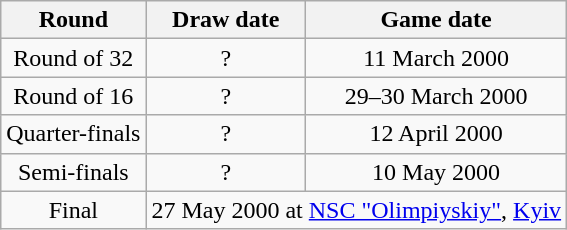<table class="wikitable" style="text-align:center">
<tr>
<th>Round</th>
<th>Draw date</th>
<th>Game date</th>
</tr>
<tr>
<td>Round of 32</td>
<td>?</td>
<td>11 March 2000</td>
</tr>
<tr>
<td>Round of 16</td>
<td>?</td>
<td>29–30 March 2000</td>
</tr>
<tr>
<td>Quarter-finals</td>
<td>?</td>
<td>12 April 2000</td>
</tr>
<tr>
<td>Semi-finals</td>
<td>?</td>
<td>10 May 2000</td>
</tr>
<tr>
<td>Final</td>
<td colspan="2">27 May 2000 at <a href='#'>NSC "Olimpiyskiy"</a>, <a href='#'>Kyiv</a></td>
</tr>
</table>
